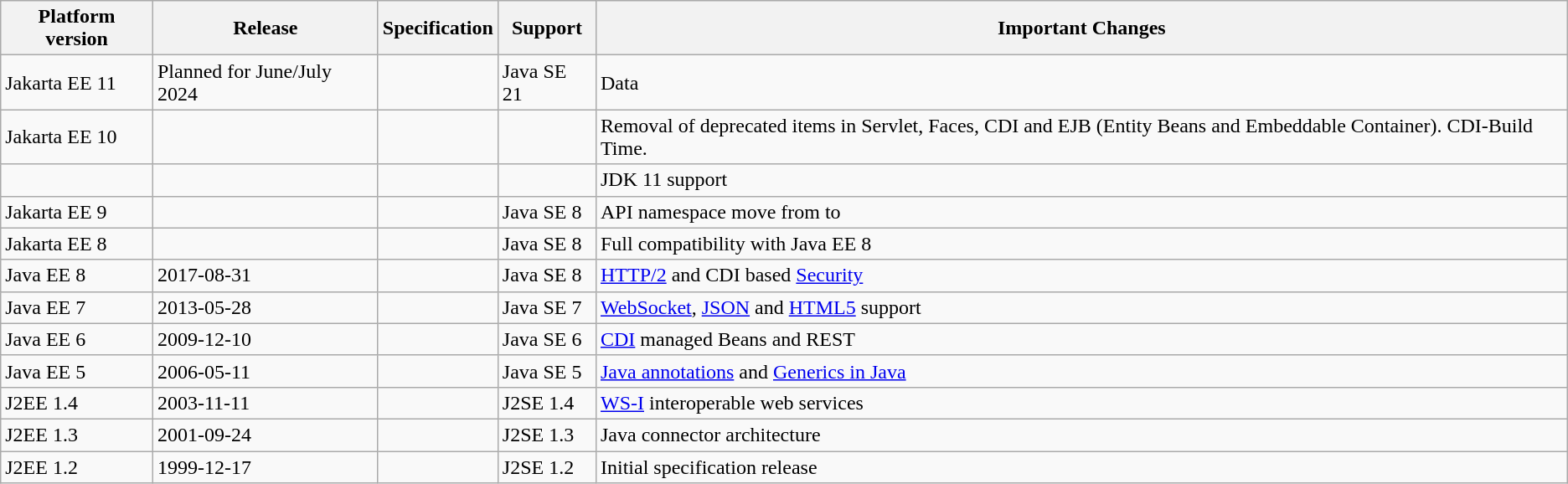<table class="wikitable">
<tr>
<th>Platform version</th>
<th>Release</th>
<th>Specification</th>
<th> Support</th>
<th>Important Changes</th>
</tr>
<tr>
<td>Jakarta EE 11</td>
<td>Planned for June/July 2024</td>
<td></td>
<td>Java SE 21</td>
<td>Data</td>
</tr>
<tr>
<td>Jakarta EE 10</td>
<td></td>
<td></td>
<td></td>
<td>Removal of deprecated items in Servlet, Faces, CDI and EJB (Entity Beans and Embeddable Container). CDI-Build Time.</td>
</tr>
<tr>
<td></td>
<td></td>
<td></td>
<td></td>
<td>JDK 11 support</td>
</tr>
<tr>
<td>Jakarta EE 9</td>
<td></td>
<td></td>
<td>Java SE 8</td>
<td>API namespace move from  to </td>
</tr>
<tr>
<td>Jakarta EE 8</td>
<td></td>
<td></td>
<td>Java SE 8</td>
<td>Full compatibility with Java EE 8</td>
</tr>
<tr>
<td>Java EE 8</td>
<td>2017-08-31</td>
<td></td>
<td>Java SE 8</td>
<td><a href='#'>HTTP/2</a> and CDI based <a href='#'>Security</a></td>
</tr>
<tr>
<td>Java EE 7</td>
<td>2013-05-28</td>
<td></td>
<td>Java SE 7</td>
<td><a href='#'>WebSocket</a>, <a href='#'>JSON</a> and <a href='#'>HTML5</a> support</td>
</tr>
<tr>
<td>Java EE 6</td>
<td>2009-12-10</td>
<td></td>
<td>Java SE 6</td>
<td><a href='#'>CDI</a> managed Beans and REST</td>
</tr>
<tr>
<td>Java EE 5</td>
<td>2006-05-11</td>
<td></td>
<td>Java SE 5</td>
<td><a href='#'>Java annotations</a> and <a href='#'>Generics in Java</a></td>
</tr>
<tr>
<td>J2EE 1.4</td>
<td>2003-11-11</td>
<td></td>
<td>J2SE 1.4</td>
<td><a href='#'>WS-I</a> interoperable web services</td>
</tr>
<tr>
<td>J2EE 1.3</td>
<td>2001-09-24</td>
<td></td>
<td>J2SE 1.3</td>
<td>Java connector architecture</td>
</tr>
<tr>
<td>J2EE 1.2</td>
<td>1999-12-17</td>
<td></td>
<td>J2SE 1.2</td>
<td>Initial specification release</td>
</tr>
</table>
